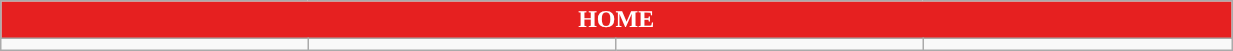<table class="wikitable collapsible collapsed" style="width:65%">
<tr>
<th colspan=10 ! style="color:white; background:#E62020">HOME</th>
</tr>
<tr>
<td></td>
<td></td>
<td></td>
<td></td>
</tr>
</table>
